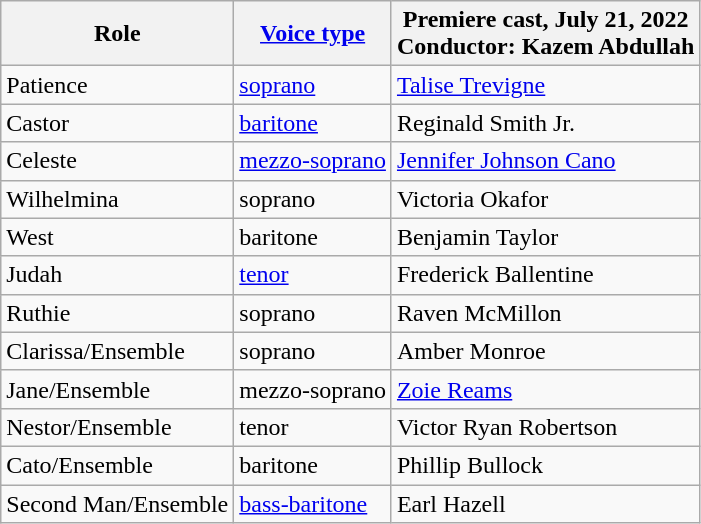<table class="wikitable">
<tr>
<th>Role</th>
<th><a href='#'>Voice type</a></th>
<th>Premiere cast, July 21, 2022<br>Conductor: Kazem Abdullah</th>
</tr>
<tr>
<td>Patience</td>
<td><a href='#'>soprano</a></td>
<td><a href='#'>Talise Trevigne</a></td>
</tr>
<tr>
<td>Castor</td>
<td><a href='#'>baritone</a></td>
<td>Reginald Smith Jr.</td>
</tr>
<tr>
<td>Celeste</td>
<td><a href='#'>mezzo-soprano</a></td>
<td><a href='#'>Jennifer Johnson Cano</a></td>
</tr>
<tr>
<td>Wilhelmina</td>
<td>soprano</td>
<td>Victoria Okafor</td>
</tr>
<tr>
<td>West</td>
<td>baritone</td>
<td>Benjamin Taylor</td>
</tr>
<tr>
<td>Judah</td>
<td><a href='#'>tenor</a></td>
<td>Frederick Ballentine</td>
</tr>
<tr>
<td>Ruthie</td>
<td>soprano</td>
<td>Raven McMillon</td>
</tr>
<tr>
<td>Clarissa/Ensemble</td>
<td>soprano</td>
<td>Amber Monroe</td>
</tr>
<tr>
<td>Jane/Ensemble</td>
<td>mezzo-soprano</td>
<td><a href='#'>Zoie Reams</a></td>
</tr>
<tr>
<td>Nestor/Ensemble</td>
<td>tenor</td>
<td>Victor Ryan Robertson</td>
</tr>
<tr>
<td>Cato/Ensemble</td>
<td>baritone</td>
<td>Phillip Bullock</td>
</tr>
<tr>
<td>Second Man/Ensemble</td>
<td><a href='#'>bass-baritone</a></td>
<td>Earl Hazell</td>
</tr>
</table>
